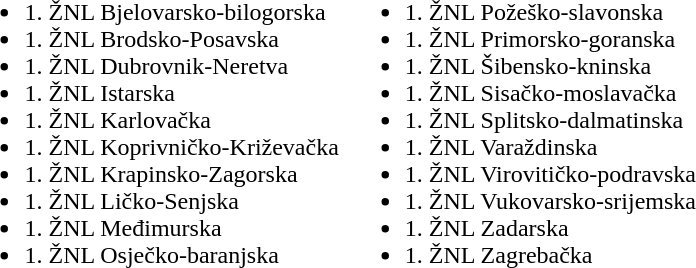<table>
<tr>
<td valign=top><br><ul><li>1. ŽNL Bjelovarsko-bilogorska</li><li>1. ŽNL Brodsko-Posavska</li><li>1. ŽNL Dubrovnik-Neretva</li><li>1. ŽNL Istarska</li><li>1. ŽNL Karlovačka</li><li>1. ŽNL Koprivničko-Križevačka</li><li>1. ŽNL Krapinsko-Zagorska</li><li>1. ŽNL Ličko-Senjska</li><li>1. ŽNL Međimurska</li><li>1. ŽNL Osječko-baranjska</li></ul></td>
<td valign=top><br><ul><li>1. ŽNL Požeško-slavonska</li><li>1. ŽNL Primorsko-goranska</li><li>1. ŽNL Šibensko-kninska</li><li>1. ŽNL Sisačko-moslavačka</li><li>1. ŽNL Splitsko-dalmatinska</li><li>1. ŽNL Varaždinska</li><li>1. ŽNL Virovitičko-podravska</li><li>1. ŽNL Vukovarsko-srijemska</li><li>1. ŽNL Zadarska</li><li>1. ŽNL Zagrebačka</li></ul></td>
</tr>
</table>
